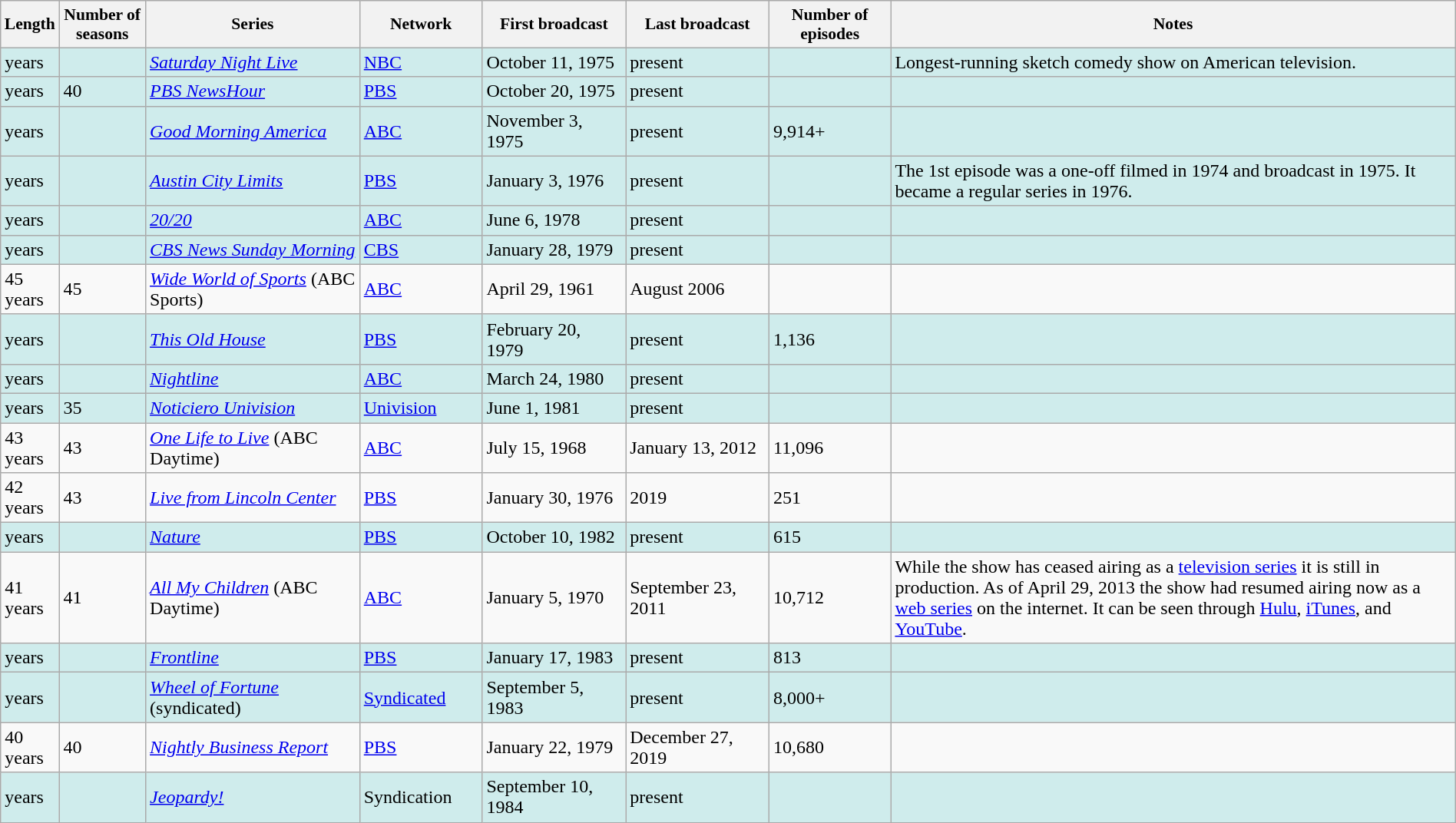<table class="wikitable sortable" width="100%">
<tr>
<th style="width:2%; font-size:90%;">Length</th>
<th style="width:6%; font-size:90%;">Number of<br>seasons</th>
<th style="width:15%; font-size:90%;">Series</th>
<th style="width:8.5%; font-size:90%;">Network</th>
<th style="width:10%; font-size:90%;">First broadcast</th>
<th style="width:10%; font-size:90%;">Last broadcast</th>
<th style="width:8.5%; font-size:90%;">Number of<br>episodes</th>
<th style="width:40%; font-size:90%;" class="unsortable">Notes</th>
</tr>
<tr bgcolor=#CFECEC>
<td> years</td>
<td></td>
<td><em><a href='#'>Saturday Night Live</a></em></td>
<td><a href='#'>NBC</a></td>
<td>October 11, 1975</td>
<td>present</td>
<td></td>
<td>Longest-running sketch comedy show on American television.</td>
</tr>
<tr bgcolor=#CFECEC>
<td> years</td>
<td>40</td>
<td><em><a href='#'>PBS NewsHour</a></em></td>
<td><a href='#'>PBS</a></td>
<td>October 20, 1975</td>
<td>present</td>
<td></td>
<td></td>
</tr>
<tr bgcolor=#CFECEC>
<td> years</td>
<td></td>
<td><em><a href='#'>Good Morning America</a></em></td>
<td><a href='#'>ABC</a></td>
<td>November 3, 1975</td>
<td>present</td>
<td>9,914+</td>
<td></td>
</tr>
<tr bgcolor=#CFECEC>
<td> years</td>
<td></td>
<td><em><a href='#'>Austin City Limits</a></em></td>
<td><a href='#'>PBS</a></td>
<td>January 3, 1976</td>
<td>present</td>
<td></td>
<td>The 1st episode was a one-off filmed in 1974 and broadcast in 1975. It became a regular series in 1976.</td>
</tr>
<tr bgcolor=#CFECEC>
<td> years</td>
<td></td>
<td><em><a href='#'>20/20</a></em></td>
<td><a href='#'>ABC</a></td>
<td>June 6, 1978</td>
<td>present</td>
<td></td>
<td></td>
</tr>
<tr bgcolor=#CFECEC>
<td> years</td>
<td></td>
<td><em><a href='#'>CBS News Sunday Morning</a></em></td>
<td><a href='#'>CBS</a></td>
<td>January 28, 1979</td>
<td>present</td>
<td></td>
<td></td>
</tr>
<tr>
<td>45 years</td>
<td>45</td>
<td><em><a href='#'>Wide World of Sports</a></em> (ABC Sports)</td>
<td><a href='#'>ABC</a></td>
<td>April 29, 1961</td>
<td>August 2006</td>
<td></td>
<td></td>
</tr>
<tr bgcolor=#CFECEC>
<td> years</td>
<td></td>
<td><em><a href='#'>This Old House</a></em></td>
<td><a href='#'>PBS</a></td>
<td>February 20, 1979</td>
<td>present</td>
<td>1,136</td>
<td></td>
</tr>
<tr bgcolor=#CFECEC>
<td> years</td>
<td></td>
<td><em><a href='#'>Nightline</a></em></td>
<td><a href='#'>ABC</a></td>
<td>March 24, 1980</td>
<td>present</td>
<td></td>
<td></td>
</tr>
<tr bgcolor=#CFECEC>
<td> years</td>
<td>35</td>
<td><em><a href='#'>Noticiero Univision</a></em></td>
<td><a href='#'>Univision</a></td>
<td>June 1, 1981</td>
<td>present</td>
<td></td>
<td></td>
</tr>
<tr>
<td>43 years</td>
<td>43</td>
<td><em><a href='#'>One Life to Live</a></em> (ABC Daytime)</td>
<td><a href='#'>ABC</a></td>
<td>July 15, 1968</td>
<td>January 13, 2012</td>
<td>11,096</td>
<td></td>
</tr>
<tr>
<td>42 years</td>
<td>43</td>
<td><em><a href='#'>Live from Lincoln Center</a></em></td>
<td><a href='#'>PBS</a></td>
<td>January 30, 1976</td>
<td>2019</td>
<td>251</td>
<td></td>
</tr>
<tr bgcolor=#CFECEC>
<td> years</td>
<td></td>
<td><em><a href='#'>Nature</a></em></td>
<td><a href='#'>PBS</a></td>
<td>October 10, 1982</td>
<td>present</td>
<td>615</td>
<td></td>
</tr>
<tr>
<td>41 years</td>
<td>41</td>
<td><em><a href='#'>All My Children</a></em> (ABC Daytime)</td>
<td><a href='#'>ABC</a></td>
<td>January 5, 1970</td>
<td>September 23, 2011</td>
<td>10,712</td>
<td>While the show has ceased airing as a <a href='#'>television series</a> it is still in production. As of April 29, 2013 the show had resumed airing now as a <a href='#'>web series</a> on the internet. It can be seen through <a href='#'>Hulu</a>, <a href='#'>iTunes</a>, and <a href='#'>YouTube</a>.</td>
</tr>
<tr bgcolor=#CFECEC>
<td> years</td>
<td></td>
<td><em><a href='#'>Frontline</a></em></td>
<td><a href='#'>PBS</a></td>
<td>January 17, 1983</td>
<td>present</td>
<td>813</td>
<td></td>
</tr>
<tr bgcolor=#CFECEC>
<td> years</td>
<td></td>
<td><em><a href='#'>Wheel of Fortune</a></em> (syndicated)</td>
<td><a href='#'>Syndicated</a></td>
<td>September 5, 1983</td>
<td>present</td>
<td>8,000+</td>
<td></td>
</tr>
<tr>
<td>40 years</td>
<td>40</td>
<td><em><a href='#'>Nightly Business Report</a></em></td>
<td><a href='#'>PBS</a></td>
<td>January 22, 1979</td>
<td>December 27, 2019</td>
<td>10,680</td>
<td></td>
</tr>
<tr bgcolor=#CFECEC>
<td> years</td>
<td></td>
<td><em><a href='#'>Jeopardy!</a></em></td>
<td>Syndication</td>
<td>September 10, 1984</td>
<td>present</td>
<td></td>
<td></td>
</tr>
</table>
